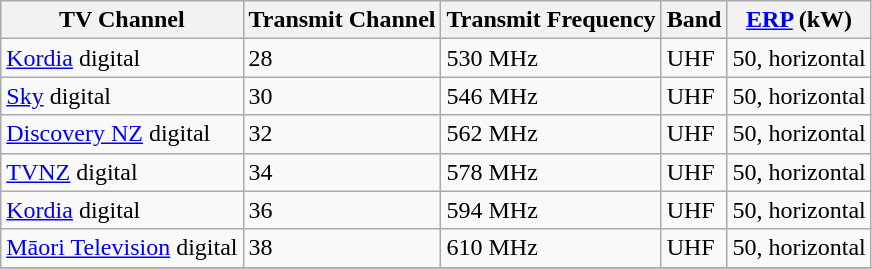<table class="wikitable">
<tr>
<th>TV Channel</th>
<th>Transmit Channel</th>
<th>Transmit Frequency</th>
<th>Band</th>
<th><a href='#'>ERP</a> (kW)</th>
</tr>
<tr>
<td><a href='#'>Kordia</a> digital</td>
<td>28</td>
<td>530 MHz</td>
<td>UHF</td>
<td>50, horizontal</td>
</tr>
<tr>
<td><a href='#'>Sky</a> digital</td>
<td>30</td>
<td>546 MHz</td>
<td>UHF</td>
<td>50, horizontal</td>
</tr>
<tr>
<td><a href='#'>Discovery NZ</a> digital</td>
<td>32</td>
<td>562 MHz</td>
<td>UHF</td>
<td>50, horizontal</td>
</tr>
<tr>
<td><a href='#'>TVNZ</a> digital</td>
<td>34</td>
<td>578 MHz</td>
<td>UHF</td>
<td>50, horizontal</td>
</tr>
<tr>
<td><a href='#'>Kordia</a> digital</td>
<td>36</td>
<td>594 MHz</td>
<td>UHF</td>
<td>50, horizontal</td>
</tr>
<tr>
<td><a href='#'>Māori Television</a> digital</td>
<td>38</td>
<td>610 MHz</td>
<td>UHF</td>
<td>50, horizontal</td>
</tr>
<tr>
</tr>
</table>
